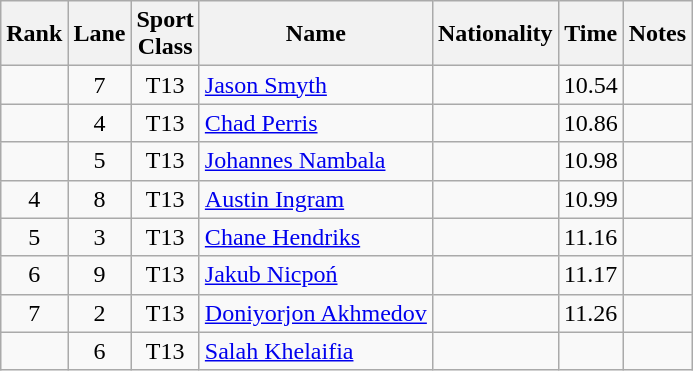<table class="wikitable sortable" style="text-align:center">
<tr>
<th>Rank</th>
<th>Lane</th>
<th>Sport<br>Class</th>
<th>Name</th>
<th>Nationality</th>
<th>Time</th>
<th>Notes</th>
</tr>
<tr>
<td></td>
<td>7</td>
<td>T13</td>
<td align=left><a href='#'>Jason Smyth</a></td>
<td align=left></td>
<td>10.54</td>
<td></td>
</tr>
<tr>
<td></td>
<td>4</td>
<td>T13</td>
<td align=left><a href='#'>Chad Perris</a></td>
<td align=left></td>
<td>10.86</td>
<td></td>
</tr>
<tr>
<td></td>
<td>5</td>
<td>T13</td>
<td align=left><a href='#'>Johannes Nambala</a></td>
<td align=left></td>
<td>10.98</td>
<td></td>
</tr>
<tr>
<td>4</td>
<td>8</td>
<td>T13</td>
<td align=left><a href='#'>Austin Ingram</a></td>
<td align=left></td>
<td>10.99</td>
<td></td>
</tr>
<tr>
<td>5</td>
<td>3</td>
<td>T13</td>
<td align=left><a href='#'>Chane Hendriks</a></td>
<td align=left></td>
<td>11.16</td>
<td></td>
</tr>
<tr>
<td>6</td>
<td>9</td>
<td>T13</td>
<td align=left><a href='#'>Jakub Nicpoń</a></td>
<td align=left></td>
<td>11.17</td>
<td></td>
</tr>
<tr>
<td>7</td>
<td>2</td>
<td>T13</td>
<td align=left><a href='#'>Doniyorjon Akhmedov</a></td>
<td align=left></td>
<td>11.26</td>
<td></td>
</tr>
<tr>
<td></td>
<td>6</td>
<td>T13</td>
<td align=left><a href='#'>Salah Khelaifia</a></td>
<td align=left></td>
<td></td>
<td></td>
</tr>
</table>
